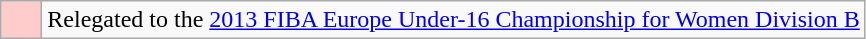<table class="wikitable">
<tr>
<td bgcolor=#ffcccc width=20px></td>
<td>Relegated to the <a href='#'>2013 FIBA Europe Under-16 Championship for Women Division B</a></td>
</tr>
</table>
